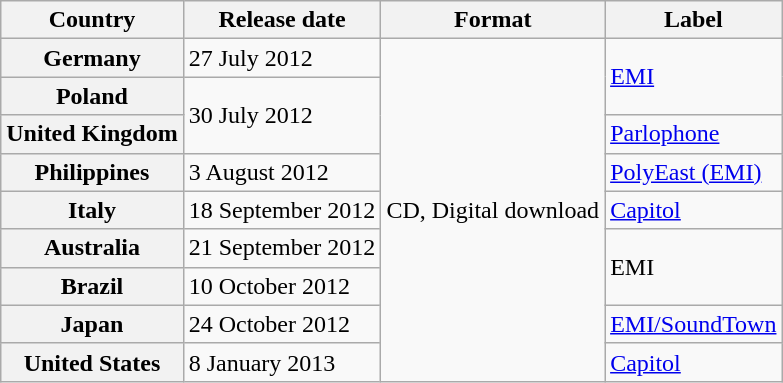<table class="wikitable plainrowheaders">
<tr>
<th scope="col">Country</th>
<th scope="col">Release date</th>
<th scope="col">Format</th>
<th scope="col">Label</th>
</tr>
<tr>
<th scope="row">Germany</th>
<td>27 July 2012</td>
<td rowspan="9">CD, Digital download</td>
<td rowspan="2"><a href='#'>EMI</a></td>
</tr>
<tr>
<th scope="row">Poland</th>
<td rowspan="2">30 July 2012</td>
</tr>
<tr>
<th scope="row">United Kingdom</th>
<td><a href='#'>Parlophone</a></td>
</tr>
<tr>
<th scope="row">Philippines</th>
<td>3 August 2012</td>
<td><a href='#'>PolyEast (EMI)</a></td>
</tr>
<tr>
<th scope="row">Italy</th>
<td>18 September 2012</td>
<td><a href='#'>Capitol</a></td>
</tr>
<tr>
<th scope="row">Australia</th>
<td>21 September 2012</td>
<td rowspan="2">EMI</td>
</tr>
<tr>
<th scope="row">Brazil</th>
<td>10 October 2012</td>
</tr>
<tr>
<th scope="row">Japan</th>
<td>24 October 2012</td>
<td><a href='#'>EMI/SoundTown</a></td>
</tr>
<tr>
<th scope="row">United States</th>
<td>8 January 2013</td>
<td><a href='#'>Capitol</a></td>
</tr>
</table>
